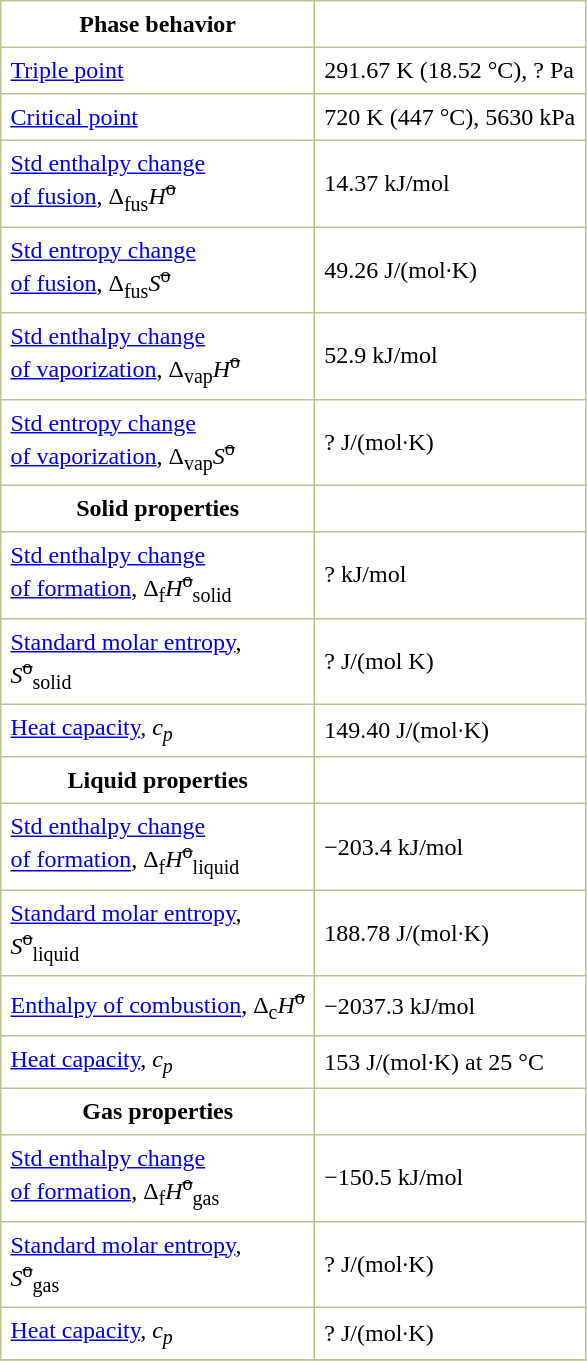<table border="1" cellspacing="0" cellpadding="6" style="margin: 0 0 0 0.5em; background: #FFFFFF; border-collapse: collapse; border-color: #C0C090;">
<tr>
<th>Phase behavior</th>
</tr>
<tr>
<td><a href='#'>Triple point</a></td>
<td>291.67 K (18.52 °C), ? Pa</td>
</tr>
<tr>
<td><a href='#'>Critical point</a></td>
<td>720 K (447 °C), 5630 kPa</td>
</tr>
<tr>
<td><a href='#'>Std enthalpy change<br>of fusion</a>, Δ<sub>fus</sub><em>H</em><sup><s>o</s></sup></td>
<td>14.37 kJ/mol</td>
</tr>
<tr>
<td><a href='#'>Std entropy change<br>of fusion</a>, Δ<sub>fus</sub><em>S</em><sup><s>o</s></sup></td>
<td>49.26 J/(mol·K)</td>
</tr>
<tr>
<td><a href='#'>Std enthalpy change<br>of vaporization</a>, Δ<sub>vap</sub><em>H</em><sup><s>o</s></sup></td>
<td>52.9 kJ/mol</td>
</tr>
<tr>
<td><a href='#'>Std entropy change<br>of vaporization</a>, Δ<sub>vap</sub><em>S</em><sup><s>o</s></sup></td>
<td>? J/(mol·K)</td>
</tr>
<tr>
<th>Solid properties</th>
</tr>
<tr>
<td><a href='#'>Std enthalpy change<br>of formation</a>, Δ<sub>f</sub><em>H</em><sup><s>o</s></sup><sub>solid</sub></td>
<td>? kJ/mol</td>
</tr>
<tr>
<td><a href='#'>Standard molar entropy</a>,<br><em>S</em><sup><s>o</s></sup><sub>solid</sub></td>
<td>? J/(mol K)</td>
</tr>
<tr>
<td><a href='#'>Heat capacity</a>, <em>c<sub>p</sub></em></td>
<td>149.40 J/(mol·K)</td>
</tr>
<tr>
<th>Liquid properties</th>
</tr>
<tr>
<td><a href='#'>Std enthalpy change<br>of formation</a>, Δ<sub>f</sub><em>H</em><sup><s>o</s></sup><sub>liquid</sub></td>
<td>−203.4 kJ/mol</td>
</tr>
<tr>
<td><a href='#'>Standard molar entropy</a>,<br><em>S</em><sup><s>o</s></sup><sub>liquid</sub></td>
<td>188.78 J/(mol·K)</td>
</tr>
<tr>
<td><a href='#'>Enthalpy of combustion</a>, Δ<sub>c</sub><em>H</em><sup><s>o</s></sup></td>
<td>−2037.3 kJ/mol</td>
</tr>
<tr>
<td><a href='#'>Heat capacity</a>, <em>c<sub>p</sub></em></td>
<td>153 J/(mol·K) at 25 °C</td>
</tr>
<tr>
<th>Gas properties</th>
</tr>
<tr>
<td><a href='#'>Std enthalpy change<br>of formation</a>, Δ<sub>f</sub><em>H</em><sup><s>o</s></sup><sub>gas</sub></td>
<td>−150.5 kJ/mol</td>
</tr>
<tr>
<td><a href='#'>Standard molar entropy</a>,<br><em>S</em><sup><s>o</s></sup><sub>gas</sub></td>
<td>? J/(mol·K)</td>
</tr>
<tr>
<td><a href='#'>Heat capacity</a>, <em>c<sub>p</sub></em></td>
<td>? J/(mol·K)</td>
</tr>
<tr>
</tr>
</table>
